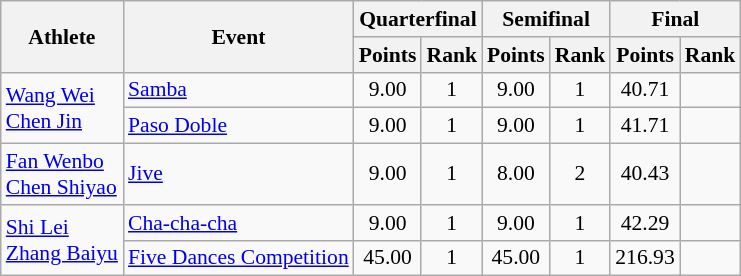<table class=wikitable style="font-size:90%">
<tr>
<th rowspan=2>Athlete</th>
<th rowspan=2>Event</th>
<th colspan=2>Quarterfinal</th>
<th colspan=2>Semifinal</th>
<th colspan=2>Final</th>
</tr>
<tr>
<th>Points</th>
<th>Rank</th>
<th>Points</th>
<th>Rank</th>
<th>Points</th>
<th>Rank</th>
</tr>
<tr>
<td rowspan=2><a href='#'>Wang Wei</a><br><a href='#'>Chen Jin</a></td>
<td><a href='#'>Samba</a></td>
<td align=center>9.00</td>
<td align=center>1</td>
<td align=center>9.00</td>
<td align=center>1</td>
<td align=center>40.71</td>
<td align=center></td>
</tr>
<tr>
<td><a href='#'>Paso Doble</a></td>
<td align=center>9.00</td>
<td align=center>1</td>
<td align=center>9.00</td>
<td align=center>1</td>
<td align=center>41.71</td>
<td align=center></td>
</tr>
<tr>
<td><a href='#'>Fan Wenbo</a><br><a href='#'>Chen Shiyao</a></td>
<td><a href='#'>Jive</a></td>
<td align=center>9.00</td>
<td align=center>1</td>
<td align=center>8.00</td>
<td align=center>2</td>
<td align=center>40.43</td>
<td align=center></td>
</tr>
<tr>
<td rowspan=2><a href='#'>Shi Lei</a><br><a href='#'>Zhang Baiyu</a></td>
<td><a href='#'>Cha-cha-cha</a></td>
<td align=center>9.00</td>
<td align=center>1</td>
<td align=center>9.00</td>
<td align=center>1</td>
<td align=center>42.29</td>
<td align=center></td>
</tr>
<tr>
<td><a href='#'>Five Dances Competition</a></td>
<td align=center>45.00</td>
<td align=center>1</td>
<td align=center>45.00</td>
<td align=center>1</td>
<td align=center>216.93</td>
<td align=center></td>
</tr>
</table>
